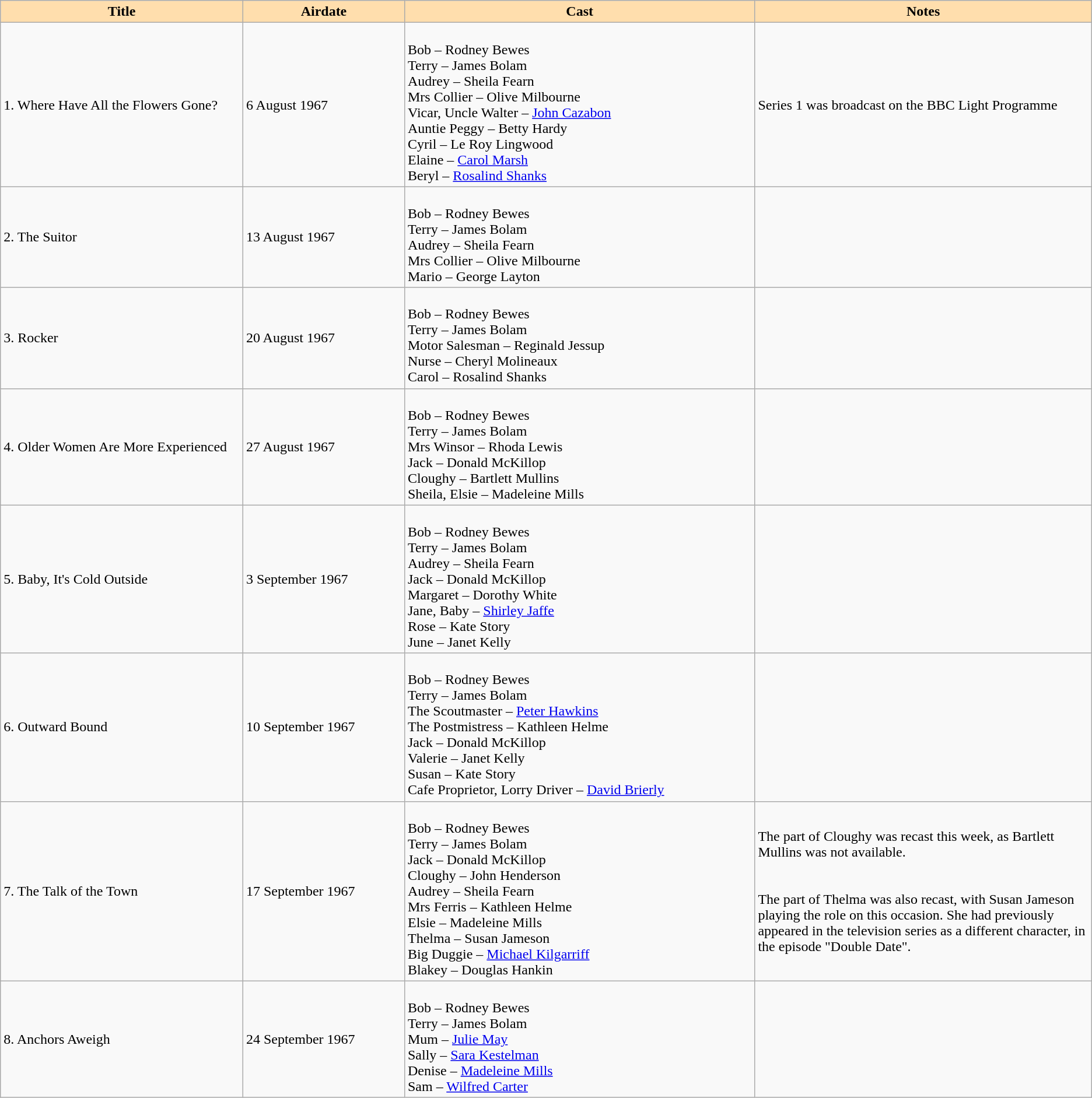<table class="wikitable" border=1>
<tr>
<th style="background:#ffdead" width=18%>Title</th>
<th style="background:#ffdead" width=12%>Airdate</th>
<th style="background:#ffdead" width=26%>Cast</th>
<th style="background:#ffdead" width=25%>Notes</th>
</tr>
<tr>
<td>1. Where Have All the Flowers Gone?</td>
<td>6 August 1967</td>
<td><br>Bob – Rodney Bewes<br>
Terry – James Bolam<br>
Audrey – Sheila Fearn<br>
Mrs Collier – Olive Milbourne<br>
Vicar, Uncle Walter – <a href='#'>John Cazabon</a><br>
Auntie Peggy – Betty Hardy <br>
Cyril – Le Roy Lingwood<br>
Elaine – <a href='#'>Carol Marsh</a><br>
Beryl – <a href='#'>Rosalind Shanks</a></td>
<td>Series 1 was broadcast on the BBC Light Programme</td>
</tr>
<tr>
<td>2. The Suitor</td>
<td>13 August 1967</td>
<td><br>Bob – Rodney Bewes<br>
Terry – James Bolam<br>
Audrey – Sheila Fearn<br>
Mrs Collier – Olive Milbourne<br>
Mario – George Layton</td>
<td></td>
</tr>
<tr>
<td>3. Rocker</td>
<td>20 August 1967</td>
<td><br>Bob – Rodney Bewes<br>
Terry – James Bolam<br>
Motor Salesman – Reginald Jessup<br>
Nurse – Cheryl Molineaux<br>
Carol – Rosalind Shanks</td>
<td></td>
</tr>
<tr>
<td>4. Older Women Are More Experienced</td>
<td>27 August 1967</td>
<td><br>Bob – Rodney Bewes<br>
Terry – James Bolam<br>
Mrs Winsor – Rhoda Lewis<br>
Jack – Donald McKillop<br>
Cloughy – Bartlett Mullins<br>
Sheila, Elsie – Madeleine Mills</td>
<td></td>
</tr>
<tr>
<td>5. Baby, It's Cold Outside</td>
<td>3 September 1967</td>
<td><br>Bob – Rodney Bewes<br>
Terry – James Bolam<br>
Audrey – Sheila Fearn<br>
Jack – Donald McKillop<br>
Margaret – Dorothy White<br>
Jane, Baby – <a href='#'>Shirley Jaffe</a><br>
Rose – Kate Story<br>
June – Janet Kelly</td>
<td></td>
</tr>
<tr>
<td>6. Outward Bound</td>
<td>10 September 1967</td>
<td><br>Bob – Rodney Bewes<br>
Terry – James Bolam<br>
The Scoutmaster – <a href='#'>Peter Hawkins</a><br>
The Postmistress – Kathleen Helme<br>
Jack – Donald McKillop<br>
Valerie – Janet Kelly<br>
Susan – Kate Story<br>
Cafe Proprietor, Lorry Driver – <a href='#'>David Brierly</a></td>
<td></td>
</tr>
<tr>
<td>7. The Talk of the Town</td>
<td>17 September 1967</td>
<td><br>Bob – Rodney Bewes<br>
Terry – James Bolam<br>
Jack – Donald McKillop<br>
Cloughy – John Henderson<br>
Audrey – Sheila Fearn<br>
Mrs Ferris – Kathleen Helme<br>
Elsie – Madeleine Mills<br>
Thelma – Susan Jameson<br>
Big Duggie – <a href='#'>Michael Kilgarriff</a><br>
Blakey – Douglas Hankin</td>
<td>The part of Cloughy was recast this week, as Bartlett Mullins was not available.<br><br><br>The part of Thelma was also recast, with Susan Jameson playing the role on this occasion. She had previously appeared in the television series as a different character, in the episode "Double Date".</td>
</tr>
<tr>
<td>8. Anchors Aweigh</td>
<td>24 September 1967</td>
<td><br>Bob – Rodney Bewes<br>
Terry – James Bolam<br>
Mum – <a href='#'>Julie May</a><br>
Sally – <a href='#'>Sara Kestelman</a><br>
Denise – <a href='#'>Madeleine Mills</a><br>
Sam – <a href='#'>Wilfred Carter</a></td>
<td></td>
</tr>
</table>
